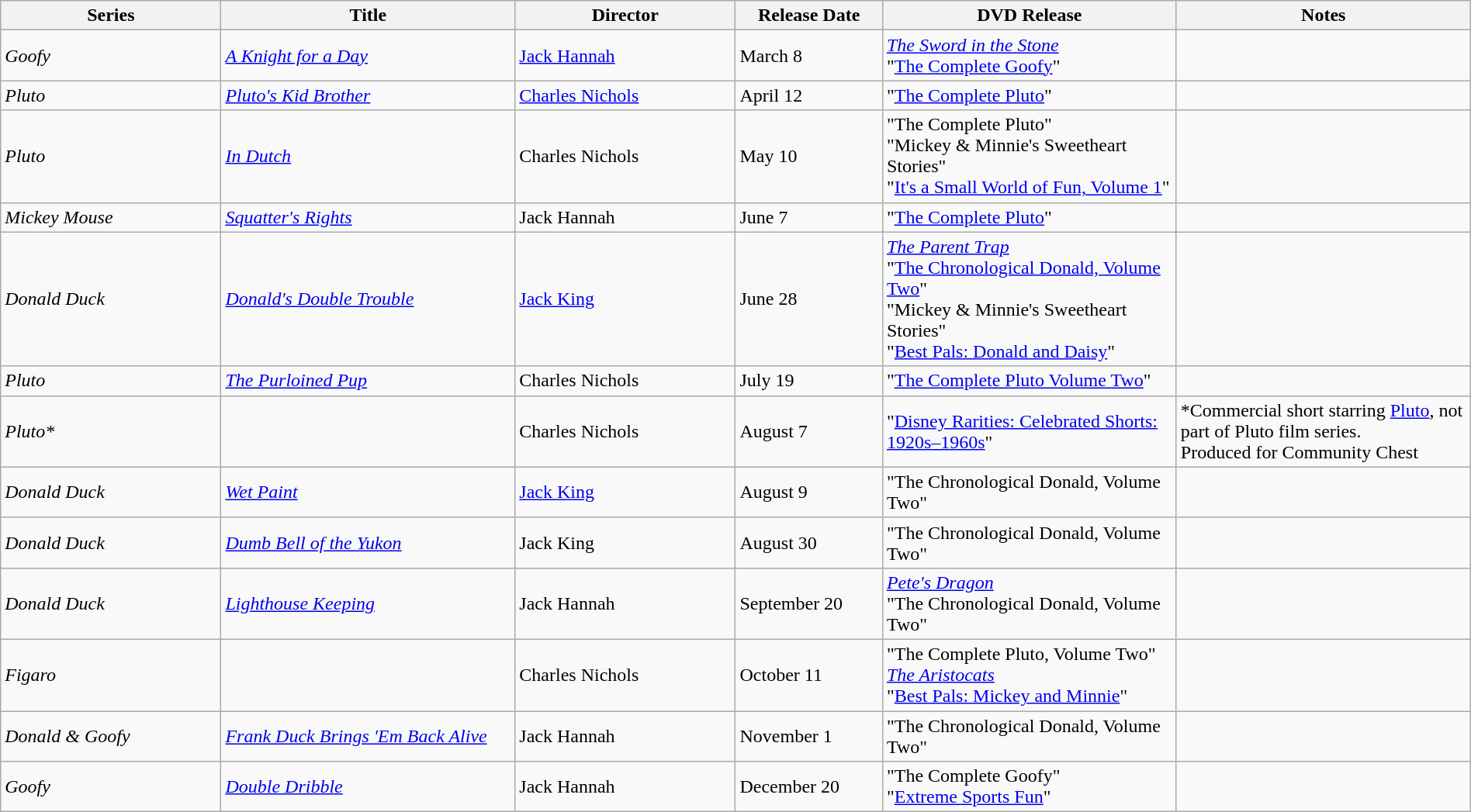<table class="wikitable" style="width:100%;">
<tr>
<th style="width:15%;">Series</th>
<th style="width:20%;">Title</th>
<th style="width:15%;">Director</th>
<th style="width:10%;">Release Date</th>
<th style="width:20%;">DVD Release</th>
<th style="width:20%;">Notes</th>
</tr>
<tr>
<td><em>Goofy</em></td>
<td><em><a href='#'>A Knight for a Day</a></em></td>
<td><a href='#'>Jack Hannah</a></td>
<td>March 8</td>
<td><em><a href='#'>The Sword in the Stone</a></em> <br>"<a href='#'>The Complete Goofy</a>"</td>
<td></td>
</tr>
<tr>
<td><em>Pluto</em></td>
<td><em><a href='#'>Pluto's Kid Brother</a></em></td>
<td><a href='#'>Charles Nichols</a></td>
<td>April 12</td>
<td>"<a href='#'>The Complete Pluto</a>"</td>
<td></td>
</tr>
<tr>
<td><em>Pluto</em></td>
<td><em><a href='#'>In Dutch</a></em></td>
<td>Charles Nichols</td>
<td>May 10</td>
<td>"The Complete Pluto" <br>"Mickey & Minnie's Sweetheart Stories" <br>"<a href='#'>It's a Small World of Fun, Volume 1</a>"</td>
<td></td>
</tr>
<tr>
<td><em>Mickey Mouse</em></td>
<td><em><a href='#'>Squatter's Rights</a></em> </td>
<td>Jack Hannah</td>
<td>June 7</td>
<td>"<a href='#'>The Complete Pluto</a>"</td>
<td></td>
</tr>
<tr>
<td><em>Donald Duck</em></td>
<td><em><a href='#'>Donald's Double Trouble</a></em></td>
<td><a href='#'>Jack King</a></td>
<td>June 28</td>
<td><em><a href='#'>The Parent Trap</a></em> <br>"<a href='#'>The Chronological Donald, Volume Two</a>" <br>"Mickey & Minnie's Sweetheart Stories" <br>"<a href='#'>Best Pals: Donald and Daisy</a>"</td>
<td></td>
</tr>
<tr>
<td><em>Pluto</em></td>
<td><em><a href='#'>The Purloined Pup</a></em></td>
<td>Charles Nichols</td>
<td>July 19</td>
<td>"<a href='#'>The Complete Pluto Volume Two</a>"</td>
<td></td>
</tr>
<tr>
<td><em>Pluto*</em></td>
<td><em></em></td>
<td>Charles Nichols</td>
<td>August 7</td>
<td>"<a href='#'>Disney Rarities: Celebrated Shorts: 1920s–1960s</a>"</td>
<td>*Commercial short starring <a href='#'>Pluto</a>, not part of Pluto film series.<br>Produced for Community Chest</td>
</tr>
<tr>
<td><em>Donald Duck</em></td>
<td><em><a href='#'>Wet Paint</a></em></td>
<td><a href='#'>Jack King</a></td>
<td>August 9</td>
<td>"The Chronological Donald, Volume Two"</td>
<td></td>
</tr>
<tr>
<td><em>Donald Duck</em></td>
<td><em><a href='#'>Dumb Bell of the Yukon</a></em></td>
<td>Jack King</td>
<td>August 30</td>
<td>"The Chronological Donald, Volume Two"</td>
<td></td>
</tr>
<tr>
<td><em>Donald Duck</em></td>
<td><em><a href='#'>Lighthouse Keeping</a></em></td>
<td>Jack Hannah</td>
<td>September 20</td>
<td><em><a href='#'>Pete's Dragon</a></em> <br>"The Chronological Donald, Volume Two"</td>
<td></td>
</tr>
<tr>
<td><em>Figaro</em></td>
<td><em></em></td>
<td>Charles Nichols</td>
<td>October 11</td>
<td>"The Complete Pluto, Volume Two" <br><em><a href='#'>The Aristocats</a></em> <br>"<a href='#'>Best Pals: Mickey and Minnie</a>"</td>
<td></td>
</tr>
<tr>
<td><em>Donald & Goofy</em></td>
<td><em><a href='#'>Frank Duck Brings 'Em Back Alive</a></em></td>
<td>Jack Hannah</td>
<td>November 1</td>
<td>"The Chronological Donald, Volume Two"</td>
<td></td>
</tr>
<tr>
<td><em>Goofy</em></td>
<td><em><a href='#'>Double Dribble</a></em></td>
<td>Jack Hannah</td>
<td>December 20</td>
<td>"The Complete Goofy" <br>"<a href='#'>Extreme Sports Fun</a>"</td>
<td></td>
</tr>
</table>
